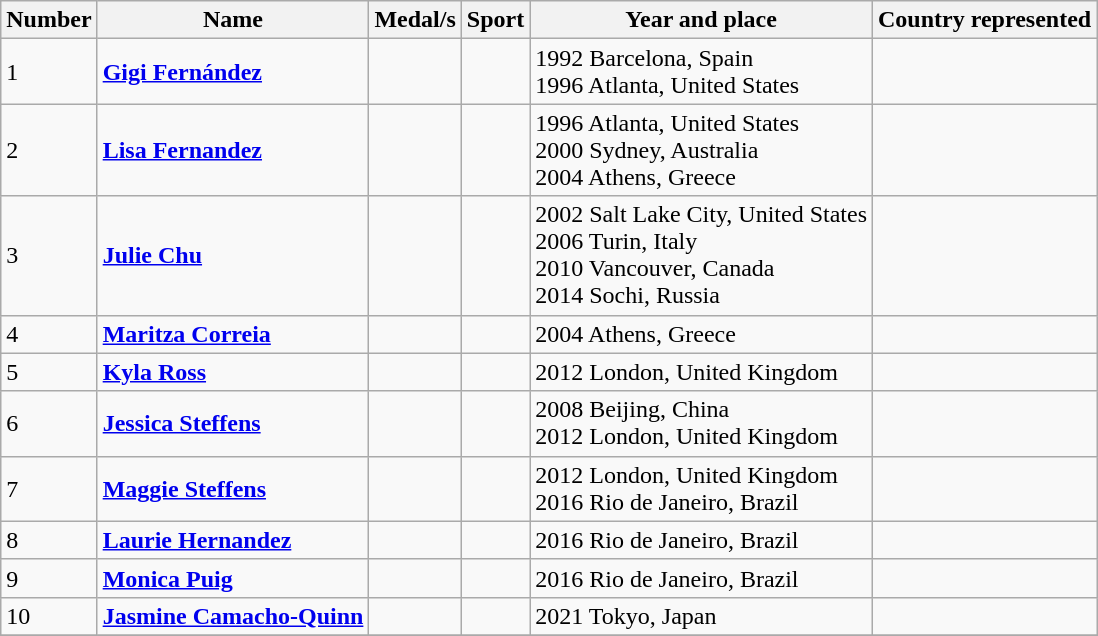<table class="wikitable">
<tr>
<th>Number</th>
<th>Name</th>
<th>Medal/s</th>
<th>Sport</th>
<th>Year and place</th>
<th>Country represented</th>
</tr>
<tr>
<td>1</td>
<td><strong><a href='#'>Gigi Fernández</a></strong></td>
<td></td>
<td></td>
<td>1992 Barcelona, Spain<br>1996 Atlanta, United States</td>
<td></td>
</tr>
<tr>
<td>2</td>
<td><strong><a href='#'>Lisa Fernandez</a></strong></td>
<td></td>
<td></td>
<td>1996 Atlanta, United States<br>2000 Sydney, Australia<br>2004 Athens, Greece</td>
<td></td>
</tr>
<tr>
<td>3</td>
<td><strong><a href='#'>Julie Chu</a></strong></td>
<td></td>
<td></td>
<td>2002 Salt Lake City, United States<br>2006 Turin, Italy<br>2010 Vancouver, Canada<br>2014 Sochi, Russia</td>
<td></td>
</tr>
<tr>
<td>4</td>
<td><strong><a href='#'>Maritza Correia</a></strong></td>
<td></td>
<td></td>
<td>2004 Athens, Greece</td>
<td></td>
</tr>
<tr>
<td>5</td>
<td><strong><a href='#'>Kyla Ross</a> </strong></td>
<td></td>
<td></td>
<td>2012 London, United Kingdom</td>
<td></td>
</tr>
<tr>
<td>6</td>
<td><strong><a href='#'>Jessica Steffens</a></strong></td>
<td></td>
<td></td>
<td>2008 Beijing, China<br>2012 London, United Kingdom</td>
<td></td>
</tr>
<tr>
<td>7</td>
<td><strong><a href='#'>Maggie Steffens</a></strong></td>
<td></td>
<td></td>
<td>2012 London, United Kingdom<br>2016 Rio de Janeiro, Brazil</td>
<td></td>
</tr>
<tr>
<td>8</td>
<td><strong><a href='#'>Laurie Hernandez</a></strong></td>
<td></td>
<td></td>
<td>2016 Rio de Janeiro, Brazil</td>
<td></td>
</tr>
<tr>
<td>9</td>
<td><strong><a href='#'>Monica Puig</a></strong></td>
<td></td>
<td></td>
<td>2016 Rio de Janeiro, Brazil</td>
<td></td>
</tr>
<tr>
<td>10</td>
<td><strong><a href='#'>Jasmine Camacho-Quinn</a></strong></td>
<td></td>
<td></td>
<td>2021 Tokyo, Japan</td>
<td></td>
</tr>
<tr>
</tr>
</table>
